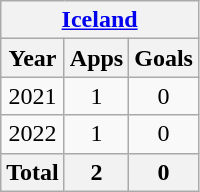<table class="wikitable" style="text-align:center">
<tr>
<th colspan=3><a href='#'>Iceland</a></th>
</tr>
<tr>
<th>Year</th>
<th>Apps</th>
<th>Goals</th>
</tr>
<tr>
<td>2021</td>
<td>1</td>
<td>0</td>
</tr>
<tr>
<td>2022</td>
<td>1</td>
<td>0</td>
</tr>
<tr>
<th>Total</th>
<th>2</th>
<th>0</th>
</tr>
</table>
